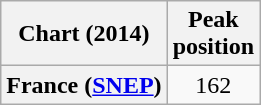<table class="wikitable plainrowheaders" style="text-align:center">
<tr>
<th scope="col">Chart (2014)</th>
<th scope="col">Peak<br>position</th>
</tr>
<tr>
<th scope="row">France (<a href='#'>SNEP</a>)</th>
<td>162</td>
</tr>
</table>
